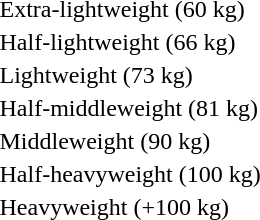<table>
<tr>
<td rowspan=2>Extra-lightweight (60 kg) <br> </td>
<td rowspan=2></td>
<td rowspan=2></td>
<td></td>
</tr>
<tr>
<td></td>
</tr>
<tr>
<td rowspan=2>Half-lightweight (66 kg) <br> </td>
<td rowspan=2></td>
<td rowspan=2></td>
<td></td>
</tr>
<tr>
<td></td>
</tr>
<tr>
<td rowspan=2>Lightweight (73 kg) <br> </td>
<td rowspan=2></td>
<td rowspan=2></td>
<td></td>
</tr>
<tr>
<td></td>
</tr>
<tr>
<td rowspan=2>Half-middleweight (81 kg) <br> </td>
<td rowspan=2></td>
<td rowspan=2></td>
<td></td>
</tr>
<tr>
<td></td>
</tr>
<tr>
<td rowspan=2>Middleweight (90 kg) <br> </td>
<td rowspan=2></td>
<td rowspan=2></td>
<td></td>
</tr>
<tr>
<td></td>
</tr>
<tr>
<td rowspan=2>Half-heavyweight (100 kg) <br> </td>
<td rowspan=2></td>
<td rowspan=2></td>
<td></td>
</tr>
<tr>
<td></td>
</tr>
<tr>
<td rowspan=2>Heavyweight (+100 kg) <br> </td>
<td rowspan=2></td>
<td rowspan=2></td>
<td></td>
</tr>
<tr>
<td></td>
</tr>
</table>
